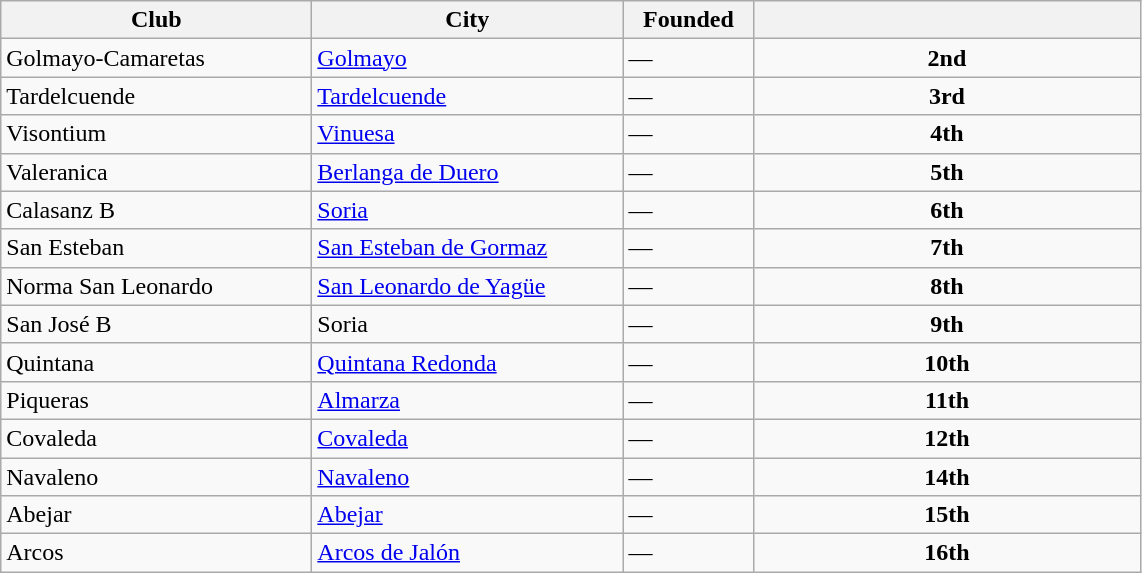<table class="wikitable sortable">
<tr>
<th width=200>Club</th>
<th width=200>City</th>
<th width=80>Founded</th>
<th width=250></th>
</tr>
<tr>
<td>Golmayo-Camaretas</td>
<td><a href='#'>Golmayo</a></td>
<td>—</td>
<td align=center><strong>2nd</strong></td>
</tr>
<tr>
<td>Tardelcuende</td>
<td><a href='#'>Tardelcuende</a></td>
<td>—</td>
<td align=center><strong>3rd</strong></td>
</tr>
<tr>
<td>Visontium</td>
<td><a href='#'>Vinuesa</a></td>
<td>—</td>
<td align=center><strong>4th</strong></td>
</tr>
<tr>
<td>Valeranica</td>
<td><a href='#'>Berlanga de Duero</a></td>
<td>—</td>
<td align=center><strong>5th</strong></td>
</tr>
<tr>
<td>Calasanz B</td>
<td><a href='#'>Soria</a></td>
<td>—</td>
<td align=center><strong>6th</strong></td>
</tr>
<tr>
<td>San Esteban</td>
<td><a href='#'>San Esteban de Gormaz</a></td>
<td>—</td>
<td align=center><strong>7th</strong></td>
</tr>
<tr>
<td>Norma San Leonardo</td>
<td><a href='#'>San Leonardo de Yagüe</a></td>
<td>—</td>
<td align=center><strong>8th</strong></td>
</tr>
<tr>
<td>San José B</td>
<td>Soria</td>
<td>—</td>
<td align=center><strong>9th</strong></td>
</tr>
<tr>
<td>Quintana</td>
<td><a href='#'>Quintana Redonda</a></td>
<td>—</td>
<td align=center><strong>10th</strong></td>
</tr>
<tr>
<td>Piqueras</td>
<td><a href='#'>Almarza</a></td>
<td>—</td>
<td align=center><strong>11th</strong></td>
</tr>
<tr>
<td>Covaleda</td>
<td><a href='#'>Covaleda</a></td>
<td>—</td>
<td align=center><strong>12th</strong></td>
</tr>
<tr>
<td>Navaleno</td>
<td><a href='#'>Navaleno</a></td>
<td>—</td>
<td align=center><strong>14th</strong></td>
</tr>
<tr>
<td>Abejar</td>
<td><a href='#'>Abejar</a></td>
<td>—</td>
<td align=center><strong>15th</strong></td>
</tr>
<tr>
<td>Arcos</td>
<td><a href='#'>Arcos de Jalón</a></td>
<td>—</td>
<td align=center><strong>16th</strong></td>
</tr>
</table>
